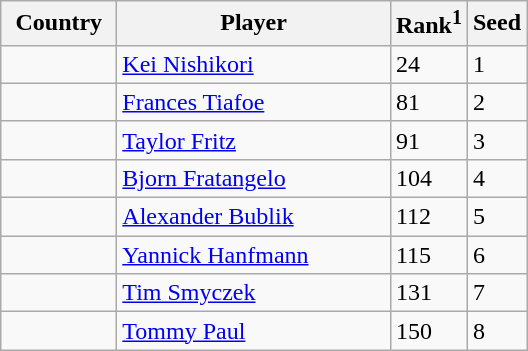<table class="sortable wikitable">
<tr>
<th width="70">Country</th>
<th width="175">Player</th>
<th>Rank<sup>1</sup></th>
<th>Seed</th>
</tr>
<tr>
<td></td>
<td><a href='#'>Kei Nishikori</a></td>
<td>24</td>
<td>1</td>
</tr>
<tr>
<td></td>
<td><a href='#'>Frances Tiafoe</a></td>
<td>81</td>
<td>2</td>
</tr>
<tr>
<td></td>
<td><a href='#'>Taylor Fritz</a></td>
<td>91</td>
<td>3</td>
</tr>
<tr>
<td></td>
<td><a href='#'>Bjorn Fratangelo</a></td>
<td>104</td>
<td>4</td>
</tr>
<tr>
<td></td>
<td><a href='#'>Alexander Bublik</a></td>
<td>112</td>
<td>5</td>
</tr>
<tr>
<td></td>
<td><a href='#'>Yannick Hanfmann</a></td>
<td>115</td>
<td>6</td>
</tr>
<tr>
<td></td>
<td><a href='#'>Tim Smyczek</a></td>
<td>131</td>
<td>7</td>
</tr>
<tr>
<td></td>
<td><a href='#'>Tommy Paul</a></td>
<td>150</td>
<td>8</td>
</tr>
</table>
